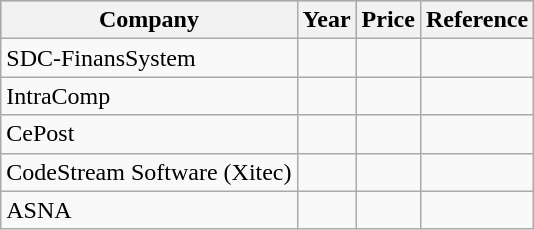<table class="wikitable">
<tr style="background:#b0c4de; text-align:center;">
<th>Company</th>
<th>Year</th>
<th>Price</th>
<th>Reference</th>
</tr>
<tr>
<td>SDC-FinansSystem</td>
<td></td>
<td> </td>
<td></td>
</tr>
<tr>
<td>IntraComp</td>
<td></td>
<td> </td>
<td></td>
</tr>
<tr>
<td>CePost</td>
<td></td>
<td> </td>
<td></td>
</tr>
<tr>
<td>CodeStream Software (Xitec)</td>
<td></td>
<td> </td>
<td></td>
</tr>
<tr>
<td>ASNA</td>
<td></td>
<td> </td>
<td></td>
</tr>
</table>
